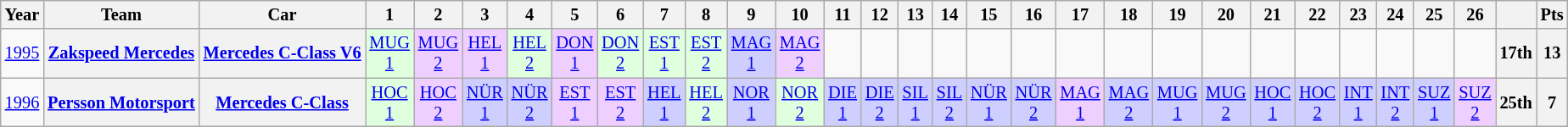<table class="wikitable" border="1" style="text-align:center; font-size:85%;">
<tr>
<th>Year</th>
<th>Team</th>
<th>Car</th>
<th>1</th>
<th>2</th>
<th>3</th>
<th>4</th>
<th>5</th>
<th>6</th>
<th>7</th>
<th>8</th>
<th>9</th>
<th>10</th>
<th>11</th>
<th>12</th>
<th>13</th>
<th>14</th>
<th>15</th>
<th>16</th>
<th>17</th>
<th>18</th>
<th>19</th>
<th>20</th>
<th>21</th>
<th>22</th>
<th>23</th>
<th>24</th>
<th>25</th>
<th>26</th>
<th></th>
<th>Pts</th>
</tr>
<tr>
<td><a href='#'>1995</a></td>
<th><a href='#'>Zakspeed Mercedes</a></th>
<th><a href='#'>Mercedes C-Class V6</a></th>
<td style="background:#DFFFDF;"><a href='#'>MUG<br>1</a><br></td>
<td style="background:#EFCFFF;"><a href='#'>MUG<br>2</a><br></td>
<td style="background:#EFCFFF;"><a href='#'>HEL<br>1</a><br></td>
<td style="background:#DFFFDF;"><a href='#'>HEL<br>2</a><br></td>
<td style="background:#EFCFFF;"><a href='#'>DON<br>1</a><br></td>
<td style="background:#DFFFDF;"><a href='#'>DON<br>2</a><br></td>
<td style="background:#DFFFDF;"><a href='#'>EST<br>1</a><br></td>
<td style="background:#DFFFDF;"><a href='#'>EST<br>2</a><br></td>
<td style="background:#CFCFFF;"><a href='#'>MAG<br>1</a><br></td>
<td style="background:#EFCFFF;"><a href='#'>MAG<br>2</a><br></td>
<td></td>
<td></td>
<td></td>
<td></td>
<td></td>
<td></td>
<td></td>
<td></td>
<td></td>
<td></td>
<td></td>
<td></td>
<td></td>
<td></td>
<td></td>
<td></td>
<th>17th</th>
<th>13</th>
</tr>
<tr>
<td><a href='#'>1996</a></td>
<th><a href='#'>Persson Motorsport</a></th>
<th><a href='#'>Mercedes C-Class</a></th>
<td style="background:#DFFFDF;"><a href='#'>HOC<br>1</a><br></td>
<td style="background:#EFCFFF;"><a href='#'>HOC<br>2</a><br></td>
<td style="background:#CFCFFF;"><a href='#'>NÜR<br>1</a><br></td>
<td style="background:#CFCFFF;"><a href='#'>NÜR<br>2</a><br></td>
<td style="background:#EFCFFF;"><a href='#'>EST<br>1</a><br></td>
<td style="background:#EFCFFF;"><a href='#'>EST<br>2</a><br></td>
<td style="background:#CFCFFF;"><a href='#'>HEL<br>1</a><br></td>
<td style="background:#DFFFDF;"><a href='#'>HEL<br>2</a><br></td>
<td style="background:#CFCFFF;"><a href='#'>NOR<br>1</a><br></td>
<td style="background:#DFFFDF;"><a href='#'>NOR<br>2</a><br></td>
<td style="background:#CFCFFF;"><a href='#'>DIE<br>1</a><br></td>
<td style="background:#CFCFFF;"><a href='#'>DIE<br>2</a><br></td>
<td style="background:#CFCFFF;"><a href='#'>SIL<br>1</a><br></td>
<td style="background:#CFCFFF;"><a href='#'>SIL<br>2</a><br></td>
<td style="background:#CFCFFF;"><a href='#'>NÜR<br>1</a><br></td>
<td style="background:#CFCFFF;"><a href='#'>NÜR<br>2</a><br></td>
<td style="background:#EFCFFF;"><a href='#'>MAG<br>1</a><br></td>
<td style="background:#CFCFFF;"><a href='#'>MAG<br>2</a><br></td>
<td style="background:#CFCFFF;"><a href='#'>MUG<br>1</a><br></td>
<td style="background:#CFCFFF;"><a href='#'>MUG<br>2</a><br></td>
<td style="background:#CFCFFF;"><a href='#'>HOC<br>1</a><br></td>
<td style="background:#CFCFFF;"><a href='#'>HOC<br>2</a><br></td>
<td style="background:#CFCFFF;"><a href='#'>INT<br>1</a><br></td>
<td style="background:#CFCFFF;"><a href='#'>INT<br>2</a><br></td>
<td style="background:#CFCFFF;"><a href='#'>SUZ<br>1</a><br></td>
<td style="background:#EFCFFF;"><a href='#'>SUZ<br>2</a><br></td>
<th>25th</th>
<th>7</th>
</tr>
</table>
